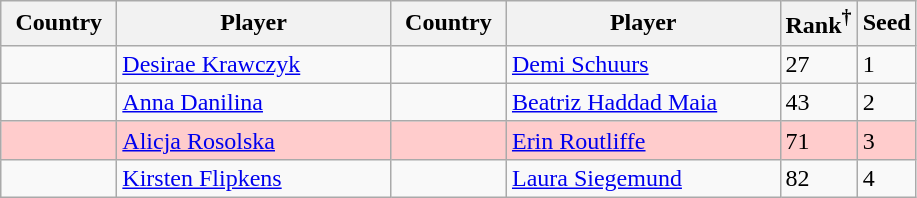<table class="sortable wikitable">
<tr>
<th width="70">Country</th>
<th width="175">Player</th>
<th width="70">Country</th>
<th width="175">Player</th>
<th>Rank<sup>†</sup></th>
<th>Seed</th>
</tr>
<tr>
<td></td>
<td><a href='#'>Desirae Krawczyk</a></td>
<td></td>
<td><a href='#'>Demi Schuurs</a></td>
<td>27</td>
<td>1</td>
</tr>
<tr>
<td></td>
<td><a href='#'>Anna Danilina</a></td>
<td></td>
<td><a href='#'>Beatriz Haddad Maia</a></td>
<td>43</td>
<td>2</td>
</tr>
<tr style="background:#fcc;">
<td></td>
<td><a href='#'>Alicja Rosolska</a></td>
<td></td>
<td><a href='#'>Erin Routliffe</a></td>
<td>71</td>
<td>3</td>
</tr>
<tr>
<td></td>
<td><a href='#'>Kirsten Flipkens</a></td>
<td></td>
<td><a href='#'>Laura Siegemund</a></td>
<td>82</td>
<td>4</td>
</tr>
</table>
